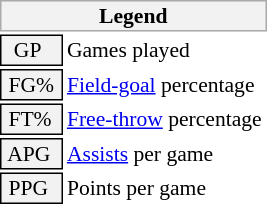<table class="toccolours" style="font-size: 90%; white-space: nowrap;">
<tr>
<th colspan="6" style="background:#f2f2f2; border:1px solid #aaa;">Legend</th>
</tr>
<tr>
<td style="background:#f2f2f2; border:1px solid black;">  GP</td>
<td>Games played</td>
</tr>
<tr>
<td style="background:#f2f2f2; border:1px solid black;"> FG% </td>
<td style="padding-right: 8px"><a href='#'>Field-goal</a> percentage</td>
</tr>
<tr>
<td style="background:#f2f2f2; border:1px solid black;"> FT% </td>
<td><a href='#'>Free-throw</a> percentage</td>
</tr>
<tr>
<td style="background:#f2f2f2; border:1px solid black;"> APG </td>
<td><a href='#'>Assists</a> per game</td>
</tr>
<tr>
<td style="background:#f2f2f2; border:1px solid black;"> PPG </td>
<td>Points per game</td>
</tr>
</table>
